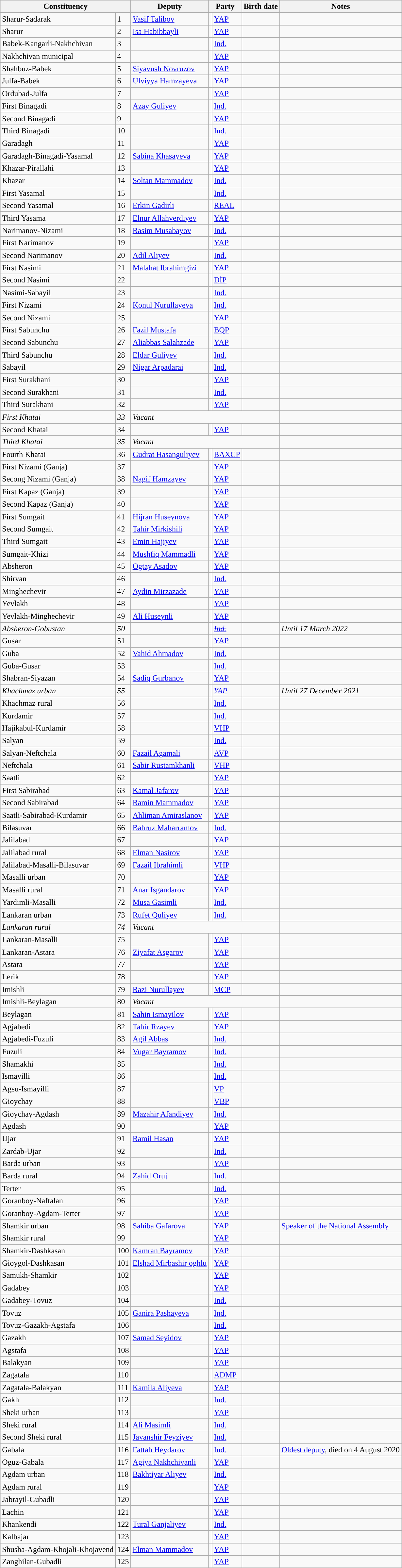<table class="wikitable sortable" style="text-align:left">
<tr>
<th colspan="2">Constituency</th>
<th>Deputy</th>
<th colspan="2">Party</th>
<th>Birth date</th>
<th>Notes</th>
</tr>
<tr>
<td>Sharur-Sadarak</td>
<td>1</td>
<td><a href='#'>Vasif Talibov</a></td>
<td style="background: "></td>
<td><a href='#'>YAP</a></td>
<td></td>
<td></td>
</tr>
<tr>
<td>Sharur</td>
<td>2</td>
<td><a href='#'>Isa Habibbayli</a></td>
<td style="background: "></td>
<td><a href='#'>YAP</a></td>
<td></td>
<td></td>
</tr>
<tr>
<td>Babek-Kangarli-Nakhchivan</td>
<td>3</td>
<td></td>
<td style="background: "></td>
<td><a href='#'>Ind.</a></td>
<td></td>
<td></td>
</tr>
<tr>
<td>Nakhchivan municipal</td>
<td>4</td>
<td></td>
<td style="background: "></td>
<td><a href='#'>YAP</a></td>
<td></td>
<td></td>
</tr>
<tr>
<td>Shahbuz-Babek</td>
<td>5</td>
<td><a href='#'>Siyavush Novruzov</a></td>
<td style="background: "></td>
<td><a href='#'>YAP</a></td>
<td></td>
<td></td>
</tr>
<tr>
<td>Julfa-Babek</td>
<td>6</td>
<td><a href='#'>Ulviyya Hamzayeva</a></td>
<td style="background: "></td>
<td><a href='#'>YAP</a></td>
<td></td>
<td></td>
</tr>
<tr>
<td>Ordubad-Julfa</td>
<td>7</td>
<td></td>
<td style="background: "></td>
<td><a href='#'>YAP</a></td>
<td></td>
<td></td>
</tr>
<tr>
<td>First Binagadi</td>
<td>8</td>
<td><a href='#'>Azay Guliyev</a></td>
<td style="background: "></td>
<td><a href='#'>Ind.</a></td>
<td></td>
<td></td>
</tr>
<tr>
<td>Second Binagadi</td>
<td>9</td>
<td></td>
<td style="background: "></td>
<td><a href='#'>YAP</a></td>
<td></td>
<td></td>
</tr>
<tr>
<td>Third Binagadi</td>
<td>10</td>
<td></td>
<td style="background: "></td>
<td><a href='#'>Ind.</a></td>
<td></td>
<td></td>
</tr>
<tr>
<td>Garadagh</td>
<td>11</td>
<td></td>
<td style="background: "></td>
<td><a href='#'>YAP</a></td>
<td></td>
<td></td>
</tr>
<tr>
<td>Garadagh-Binagadi-Yasamal</td>
<td>12</td>
<td><a href='#'>Sabina Khasayeva</a></td>
<td style="background: "></td>
<td><a href='#'>YAP</a></td>
<td></td>
<td></td>
</tr>
<tr>
<td>Khazar-Pirallahi</td>
<td>13</td>
<td></td>
<td style="background: "></td>
<td><a href='#'>YAP</a></td>
<td></td>
<td></td>
</tr>
<tr>
<td>Khazar</td>
<td>14</td>
<td><a href='#'>Soltan Mammadov</a></td>
<td style="background: "></td>
<td><a href='#'>Ind.</a></td>
<td></td>
<td></td>
</tr>
<tr>
<td>First Yasamal</td>
<td>15</td>
<td></td>
<td style="background: "></td>
<td><a href='#'>Ind.</a></td>
<td></td>
<td></td>
</tr>
<tr>
<td>Second Yasamal</td>
<td>16</td>
<td><a href='#'>Erkin Gadirli</a></td>
<td style="background: "></td>
<td><a href='#'>REAL</a></td>
<td></td>
<td></td>
</tr>
<tr>
<td>Third Yasama</td>
<td>17</td>
<td><a href='#'>Elnur Allahverdiyev</a></td>
<td style="background: "></td>
<td><a href='#'>YAP</a></td>
<td></td>
<td></td>
</tr>
<tr>
<td>Narimanov-Nizami</td>
<td>18</td>
<td><a href='#'>Rasim Musabayov</a></td>
<td style="background: "></td>
<td><a href='#'>Ind.</a></td>
<td></td>
<td></td>
</tr>
<tr>
<td>First Narimanov</td>
<td>19</td>
<td></td>
<td style="background: "></td>
<td><a href='#'>YAP</a></td>
<td></td>
<td></td>
</tr>
<tr>
<td>Second Narimanov</td>
<td>20</td>
<td><a href='#'>Adil Aliyev</a></td>
<td style="background: "></td>
<td><a href='#'>Ind.</a></td>
<td></td>
<td></td>
</tr>
<tr>
<td>First Nasimi</td>
<td>21</td>
<td><a href='#'>Malahat Ibrahimgizi</a></td>
<td style="background: "></td>
<td><a href='#'>YAP</a></td>
<td></td>
<td></td>
</tr>
<tr>
<td>Second Nasimi</td>
<td>22</td>
<td></td>
<td style="background: "></td>
<td><a href='#'>DİP</a></td>
<td></td>
<td></td>
</tr>
<tr>
<td>Nasimi-Sabayil</td>
<td>23</td>
<td></td>
<td style="background: "></td>
<td><a href='#'>Ind.</a></td>
<td></td>
<td></td>
</tr>
<tr>
<td>First Nizami</td>
<td>24</td>
<td><a href='#'>Konul Nurullayeva</a></td>
<td style="background: "></td>
<td><a href='#'>Ind.</a></td>
<td></td>
<td></td>
</tr>
<tr>
<td>Second Nizami</td>
<td>25</td>
<td></td>
<td style="background: "></td>
<td><a href='#'>YAP</a></td>
<td></td>
<td></td>
</tr>
<tr>
<td>First Sabunchu</td>
<td>26</td>
<td><a href='#'>Fazil Mustafa</a></td>
<td style="background: "></td>
<td><a href='#'>BQP</a></td>
<td></td>
<td></td>
</tr>
<tr>
<td>Second Sabunchu</td>
<td>27</td>
<td><a href='#'>Aliabbas Salahzade</a></td>
<td style="background: "></td>
<td><a href='#'>YAP</a></td>
<td></td>
<td></td>
</tr>
<tr>
<td>Third Sabunchu</td>
<td>28</td>
<td><a href='#'>Eldar Guliyev</a></td>
<td style="background: "></td>
<td><a href='#'>Ind.</a></td>
<td></td>
<td></td>
</tr>
<tr>
<td>Sabayil</td>
<td>29</td>
<td><a href='#'>Nigar Arpadarai</a></td>
<td style="background: "></td>
<td><a href='#'>Ind.</a></td>
<td></td>
<td></td>
</tr>
<tr>
<td>First Surakhani</td>
<td>30</td>
<td></td>
<td style="background: "></td>
<td><a href='#'>YAP</a></td>
<td></td>
<td></td>
</tr>
<tr>
<td>Second Surakhani</td>
<td>31</td>
<td></td>
<td style="background: "></td>
<td><a href='#'>Ind.</a></td>
<td></td>
<td></td>
</tr>
<tr>
<td>Third Surakhani</td>
<td>32</td>
<td></td>
<td style="background: "></td>
<td><a href='#'>YAP</a></td>
<td></td>
<td></td>
</tr>
<tr>
<td><em>First Khatai</em></td>
<td><em>33</em></td>
<td colspan="4"><em>Vacant</em></td>
<td></td>
</tr>
<tr>
<td>Second Khatai</td>
<td>34</td>
<td></td>
<td style="background: "></td>
<td><a href='#'>YAP</a></td>
<td></td>
<td></td>
</tr>
<tr>
<td><em>Third Khatai</em></td>
<td><em>35</em></td>
<td colspan="4"><em>Vacant</em></td>
<td></td>
</tr>
<tr>
<td>Fourth Khatai</td>
<td>36</td>
<td><a href='#'>Gudrat Hasanguliyev</a></td>
<td style="background: "></td>
<td><a href='#'>BAXCP</a></td>
<td></td>
<td></td>
</tr>
<tr>
<td>First Nizami (Ganja)</td>
<td>37</td>
<td></td>
<td style="background: "></td>
<td><a href='#'>YAP</a></td>
<td></td>
<td></td>
</tr>
<tr>
<td>Secong Nizami (Ganja)</td>
<td>38</td>
<td><a href='#'>Nagif Hamzayev</a></td>
<td style="background: "></td>
<td><a href='#'>YAP</a></td>
<td></td>
<td></td>
</tr>
<tr>
<td>First Kapaz (Ganja)</td>
<td>39</td>
<td></td>
<td style="background: "></td>
<td><a href='#'>YAP</a></td>
<td></td>
<td></td>
</tr>
<tr>
<td>Second Kapaz (Ganja)</td>
<td>40</td>
<td></td>
<td style="background: "></td>
<td><a href='#'>YAP</a></td>
<td></td>
<td></td>
</tr>
<tr>
<td>First Sumgait</td>
<td>41</td>
<td><a href='#'>Hijran Huseynova</a></td>
<td style="background: "></td>
<td><a href='#'>YAP</a></td>
<td></td>
<td></td>
</tr>
<tr>
<td>Second Sumgait</td>
<td>42</td>
<td><a href='#'>Tahir Mirkishili</a></td>
<td style="background: "></td>
<td><a href='#'>YAP</a></td>
<td></td>
<td></td>
</tr>
<tr>
<td>Third Sumgait</td>
<td>43</td>
<td><a href='#'>Emin Hajiyev</a></td>
<td style="background: "></td>
<td><a href='#'>YAP</a></td>
<td></td>
<td></td>
</tr>
<tr>
<td>Sumgait-Khizi</td>
<td>44</td>
<td><a href='#'>Mushfiq Mammadli</a></td>
<td style="background: "></td>
<td><a href='#'>YAP</a></td>
<td></td>
<td></td>
</tr>
<tr>
<td>Absheron</td>
<td>45</td>
<td><a href='#'>Ogtay Asadov</a></td>
<td style="background: "></td>
<td><a href='#'>YAP</a></td>
<td></td>
<td></td>
</tr>
<tr>
<td>Shirvan</td>
<td>46</td>
<td></td>
<td style="background: "></td>
<td><a href='#'>Ind.</a></td>
<td></td>
<td></td>
</tr>
<tr>
<td>Minghechevir</td>
<td>47</td>
<td><a href='#'>Aydin Mirzazade</a></td>
<td style="background: "></td>
<td><a href='#'>YAP</a></td>
<td></td>
<td></td>
</tr>
<tr>
<td>Yevlakh</td>
<td>48</td>
<td></td>
<td style="background: "></td>
<td><a href='#'>YAP</a></td>
<td></td>
<td></td>
</tr>
<tr>
<td>Yevlakh-Minghechevir</td>
<td>49</td>
<td><a href='#'>Ali Huseynli</a></td>
<td style="background: "></td>
<td><a href='#'>YAP</a></td>
<td></td>
<td></td>
</tr>
<tr>
<td><em>Absheron-Gobustan</em></td>
<td><em>50</em></td>
<td><em><s></s></em></td>
<td style="background: "></td>
<td><a href='#'><em><s>Ind.</s></em></a></td>
<td><em></em></td>
<td><em>Until 17 March 2022</em></td>
</tr>
<tr>
<td>Gusar</td>
<td>51</td>
<td></td>
<td style="background: "></td>
<td><a href='#'>YAP</a></td>
<td></td>
<td></td>
</tr>
<tr>
<td>Guba</td>
<td>52</td>
<td><a href='#'>Vahid Ahmadov</a></td>
<td style="background: "></td>
<td><a href='#'>Ind.</a></td>
<td></td>
<td></td>
</tr>
<tr>
<td>Guba-Gusar</td>
<td>53</td>
<td></td>
<td style="background: "></td>
<td><a href='#'>Ind.</a></td>
<td></td>
<td></td>
</tr>
<tr>
<td>Shabran-Siyazan</td>
<td>54</td>
<td><a href='#'>Sadiq Gurbanov</a></td>
<td style="background: "></td>
<td><a href='#'>YAP</a></td>
<td></td>
<td></td>
</tr>
<tr>
<td><em>Khachmaz urban</em></td>
<td><em>55</em></td>
<td><em><s></s></em></td>
<td style="background: "></td>
<td><em><s><a href='#'>YAP</a></s></em></td>
<td><em></em></td>
<td><em>Until 27 December 2021</em></td>
</tr>
<tr>
<td>Khachmaz rural</td>
<td>56</td>
<td></td>
<td style="background: "></td>
<td><a href='#'>Ind.</a></td>
<td></td>
<td></td>
</tr>
<tr>
<td>Kurdamir</td>
<td>57</td>
<td></td>
<td style="background: "></td>
<td><a href='#'>Ind.</a></td>
<td></td>
<td></td>
</tr>
<tr>
<td>Hajikabul-Kurdamir</td>
<td>58</td>
<td></td>
<td style="background: "></td>
<td><a href='#'>VHP</a></td>
<td></td>
<td></td>
</tr>
<tr>
<td>Salyan</td>
<td>59</td>
<td></td>
<td style="background: "></td>
<td><a href='#'>Ind.</a></td>
<td></td>
<td></td>
</tr>
<tr>
<td>Salyan-Neftchala</td>
<td>60</td>
<td><a href='#'>Fazail Agamali</a></td>
<td style="background: "></td>
<td><a href='#'>AVP</a></td>
<td></td>
<td></td>
</tr>
<tr>
<td>Neftchala</td>
<td>61</td>
<td><a href='#'>Sabir Rustamkhanli</a></td>
<td style="background: "></td>
<td><a href='#'>VHP</a></td>
<td></td>
<td></td>
</tr>
<tr>
<td>Saatli</td>
<td>62</td>
<td></td>
<td style="background: "></td>
<td><a href='#'>YAP</a></td>
<td></td>
<td></td>
</tr>
<tr>
<td>First Sabirabad</td>
<td>63</td>
<td><a href='#'>Kamal Jafarov</a></td>
<td style="background: "></td>
<td><a href='#'>YAP</a></td>
<td></td>
<td></td>
</tr>
<tr>
<td>Second Sabirabad</td>
<td>64</td>
<td><a href='#'>Ramin Mammadov</a></td>
<td style="background: "></td>
<td><a href='#'>YAP</a></td>
<td></td>
<td></td>
</tr>
<tr>
<td>Saatli-Sabirabad-Kurdamir</td>
<td>65</td>
<td><a href='#'>Ahliman Amiraslanov</a></td>
<td style="background: "></td>
<td><a href='#'>YAP</a></td>
<td></td>
<td></td>
</tr>
<tr>
<td>Bilasuvar</td>
<td>66</td>
<td><a href='#'>Bahruz Maharramov</a></td>
<td style="background: "></td>
<td><a href='#'>Ind.</a></td>
<td></td>
<td></td>
</tr>
<tr>
<td>Jalilabad</td>
<td>67</td>
<td></td>
<td style="background: "></td>
<td><a href='#'>YAP</a></td>
<td></td>
<td></td>
</tr>
<tr>
<td>Jalilabad rural</td>
<td>68</td>
<td><a href='#'>Elman Nasirov</a></td>
<td style="background: "></td>
<td><a href='#'>YAP</a></td>
<td></td>
<td></td>
</tr>
<tr>
<td>Jalilabad-Masalli-Bilasuvar</td>
<td>69</td>
<td><a href='#'>Fazail Ibrahimli</a></td>
<td style="background: "></td>
<td><a href='#'>VHP</a></td>
<td></td>
<td></td>
</tr>
<tr>
<td>Masalli urban</td>
<td>70</td>
<td></td>
<td style="background: "></td>
<td><a href='#'>YAP</a></td>
<td></td>
<td></td>
</tr>
<tr>
<td>Masalli rural</td>
<td>71</td>
<td><a href='#'>Anar Isgandarov</a></td>
<td style="background: "></td>
<td><a href='#'>YAP</a></td>
<td></td>
<td></td>
</tr>
<tr>
<td>Yardimli-Masalli</td>
<td>72</td>
<td><a href='#'>Musa Gasimli</a></td>
<td style="background: "></td>
<td><a href='#'>Ind.</a></td>
<td></td>
<td></td>
</tr>
<tr>
<td>Lankaran urban</td>
<td>73</td>
<td><a href='#'>Rufet Quliyev</a></td>
<td style="background: "></td>
<td><a href='#'>Ind.</a></td>
<td></td>
<td></td>
</tr>
<tr>
<td><em>Lankaran rural</em></td>
<td><em>74</em></td>
<td colspan="4"><em>Vacant</em></td>
<td></td>
</tr>
<tr>
<td>Lankaran-Masalli</td>
<td>75</td>
<td></td>
<td style="background: "></td>
<td><a href='#'>YAP</a></td>
<td></td>
<td></td>
</tr>
<tr>
<td>Lankaran-Astara</td>
<td>76</td>
<td><a href='#'>Ziyafat Asgarov</a></td>
<td style="background: "></td>
<td><a href='#'>YAP</a></td>
<td></td>
<td></td>
</tr>
<tr>
<td>Astara</td>
<td>77</td>
<td></td>
<td style="background: "></td>
<td><a href='#'>YAP</a></td>
<td></td>
<td></td>
</tr>
<tr>
<td>Lerik</td>
<td>78</td>
<td></td>
<td style="background: "></td>
<td><a href='#'>YAP</a></td>
<td></td>
<td></td>
</tr>
<tr>
<td>Imishli</td>
<td>79</td>
<td><a href='#'>Razi Nurullayev</a></td>
<td style="background: "></td>
<td><a href='#'>MCP</a></td>
<td></td>
<td></td>
</tr>
<tr>
<td>Imishli-Beylagan</td>
<td>80</td>
<td colspan="4"><em>Vacant</em></td>
<td></td>
</tr>
<tr>
<td>Beylagan</td>
<td>81</td>
<td><a href='#'>Sahin Ismayilov</a></td>
<td style="background: "></td>
<td><a href='#'>YAP</a></td>
<td></td>
<td></td>
</tr>
<tr>
<td>Agjabedi</td>
<td>82</td>
<td><a href='#'>Tahir Rzayev</a></td>
<td style="background: "></td>
<td><a href='#'>YAP</a></td>
<td></td>
<td></td>
</tr>
<tr>
<td>Agjabedi-Fuzuli</td>
<td>83</td>
<td><a href='#'>Agil Abbas</a></td>
<td style="background: "></td>
<td><a href='#'>Ind.</a></td>
<td></td>
<td></td>
</tr>
<tr>
<td>Fuzuli</td>
<td>84</td>
<td><a href='#'>Vugar Bayramov</a></td>
<td style="background: "></td>
<td><a href='#'>Ind.</a></td>
<td></td>
<td></td>
</tr>
<tr>
<td>Shamakhi</td>
<td>85</td>
<td></td>
<td style="background: "></td>
<td><a href='#'>Ind.</a></td>
<td></td>
<td></td>
</tr>
<tr>
<td>Ismayilli</td>
<td>86</td>
<td></td>
<td style="background: "></td>
<td><a href='#'>Ind.</a></td>
<td></td>
<td></td>
</tr>
<tr>
<td>Agsu-Ismayilli</td>
<td>87</td>
<td></td>
<td style="background: "></td>
<td><a href='#'>VP</a></td>
<td></td>
<td></td>
</tr>
<tr>
<td>Gioychay</td>
<td>88</td>
<td></td>
<td style="background: "></td>
<td><a href='#'>VBP</a></td>
<td></td>
<td></td>
</tr>
<tr>
<td>Gioychay-Agdash</td>
<td>89</td>
<td><a href='#'>Mazahir Afandiyev</a></td>
<td style="background: "></td>
<td><a href='#'>Ind.</a></td>
<td></td>
<td></td>
</tr>
<tr>
<td>Agdash</td>
<td>90</td>
<td></td>
<td style="background: "></td>
<td><a href='#'>YAP</a></td>
<td></td>
<td></td>
</tr>
<tr>
<td>Ujar</td>
<td>91</td>
<td><a href='#'>Ramil Hasan</a></td>
<td style="background: "></td>
<td><a href='#'>YAP</a></td>
<td></td>
<td></td>
</tr>
<tr>
<td>Zardab-Ujar</td>
<td>92</td>
<td></td>
<td style="background: "></td>
<td><a href='#'>Ind.</a></td>
<td></td>
<td></td>
</tr>
<tr>
<td>Barda urban</td>
<td>93</td>
<td></td>
<td style="background: "></td>
<td><a href='#'>YAP</a></td>
<td></td>
<td></td>
</tr>
<tr>
<td>Barda rural</td>
<td>94</td>
<td><a href='#'>Zahid Oruj</a></td>
<td style="background: "></td>
<td><a href='#'>Ind.</a></td>
<td></td>
<td></td>
</tr>
<tr>
<td>Terter</td>
<td>95</td>
<td></td>
<td style="background: "></td>
<td><a href='#'>Ind.</a></td>
<td></td>
<td></td>
</tr>
<tr>
<td>Goranboy-Naftalan</td>
<td>96</td>
<td></td>
<td style="background: "></td>
<td><a href='#'>YAP</a></td>
<td></td>
<td></td>
</tr>
<tr>
<td>Goranboy-Agdam-Terter</td>
<td>97</td>
<td></td>
<td style="background: "></td>
<td><a href='#'>YAP</a></td>
<td></td>
<td></td>
</tr>
<tr>
<td>Shamkir urban</td>
<td>98</td>
<td><a href='#'>Sahiba Gafarova</a></td>
<td style="background: "></td>
<td><a href='#'>YAP</a></td>
<td></td>
<td><a href='#'>Speaker of the National Assembly</a></td>
</tr>
<tr>
<td>Shamkir rural</td>
<td>99</td>
<td></td>
<td style="background: "></td>
<td><a href='#'>YAP</a></td>
<td></td>
<td></td>
</tr>
<tr>
<td>Shamkir-Dashkasan</td>
<td>100</td>
<td><a href='#'>Kamran Bayramov</a></td>
<td style="background: "></td>
<td><a href='#'>YAP</a></td>
<td></td>
<td></td>
</tr>
<tr>
<td>Gioygol-Dashkasan</td>
<td>101</td>
<td><a href='#'>Elshad Mirbashir oghlu</a></td>
<td style="background: "></td>
<td><a href='#'>YAP</a></td>
<td></td>
<td></td>
</tr>
<tr>
<td>Samukh-Shamkir</td>
<td>102</td>
<td></td>
<td style="background: "></td>
<td><a href='#'>YAP</a></td>
<td></td>
<td></td>
</tr>
<tr>
<td>Gadabey</td>
<td>103</td>
<td></td>
<td style="background: "></td>
<td><a href='#'>YAP</a></td>
<td></td>
<td></td>
</tr>
<tr>
<td>Gadabey-Tovuz</td>
<td>104</td>
<td></td>
<td style="background: "></td>
<td><a href='#'>Ind.</a></td>
<td></td>
<td></td>
</tr>
<tr>
<td>Tovuz</td>
<td>105</td>
<td><a href='#'>Ganira Pashayeva</a></td>
<td style="background: "></td>
<td><a href='#'>Ind.</a></td>
<td></td>
<td></td>
</tr>
<tr>
<td>Tovuz-Gazakh-Agstafa</td>
<td>106</td>
<td></td>
<td style="background: "></td>
<td><a href='#'>Ind.</a></td>
<td></td>
<td></td>
</tr>
<tr>
<td>Gazakh</td>
<td>107</td>
<td><a href='#'>Samad Seyidov</a></td>
<td style="background: "></td>
<td><a href='#'>YAP</a></td>
<td></td>
<td></td>
</tr>
<tr>
<td>Agstafa</td>
<td>108</td>
<td></td>
<td style="background: "></td>
<td><a href='#'>YAP</a></td>
<td></td>
<td></td>
</tr>
<tr>
<td>Balakyan</td>
<td>109</td>
<td></td>
<td style="background: "></td>
<td><a href='#'>YAP</a></td>
<td></td>
<td></td>
</tr>
<tr>
<td>Zagatala</td>
<td>110</td>
<td></td>
<td style="background: "></td>
<td><a href='#'>ADMP</a></td>
<td></td>
<td></td>
</tr>
<tr>
<td>Zagatala-Balakyan</td>
<td>111</td>
<td><a href='#'>Kamila Aliyeva</a></td>
<td style="background: "></td>
<td><a href='#'>YAP</a></td>
<td></td>
<td></td>
</tr>
<tr>
<td>Gakh</td>
<td>112</td>
<td></td>
<td style="background: "></td>
<td><a href='#'>Ind.</a></td>
<td></td>
<td></td>
</tr>
<tr>
<td>Sheki urban</td>
<td>113</td>
<td></td>
<td style="background: "></td>
<td><a href='#'>YAP</a></td>
<td></td>
<td></td>
</tr>
<tr>
<td>Sheki rural</td>
<td>114</td>
<td><a href='#'>Ali Masimli</a></td>
<td style="background: "></td>
<td><a href='#'>Ind.</a></td>
<td></td>
<td></td>
</tr>
<tr>
<td>Second Sheki rural</td>
<td>115</td>
<td><a href='#'>Javanshir Feyziyev</a></td>
<td style="background: "></td>
<td><a href='#'>Ind.</a></td>
<td></td>
<td></td>
</tr>
<tr>
<td>Gabala</td>
<td>116</td>
<td><s><a href='#'>Fattah Heydarov</a></s></td>
<td style="background: "></td>
<td><a href='#'><s>Ind.</s></a></td>
<td><s></s></td>
<td><a href='#'>Oldest deputy</a>, died on 4 August 2020</td>
</tr>
<tr>
<td>Oguz-Gabala</td>
<td>117</td>
<td><a href='#'>Agiya Nakhchivanli</a></td>
<td style="background: "></td>
<td><a href='#'>YAP</a></td>
<td></td>
<td></td>
</tr>
<tr>
<td>Agdam urban</td>
<td>118</td>
<td><a href='#'>Bakhtiyar Aliyev</a></td>
<td style="background: "></td>
<td><a href='#'>Ind.</a></td>
<td></td>
<td></td>
</tr>
<tr>
<td>Agdam rural</td>
<td>119</td>
<td></td>
<td style="background: "></td>
<td><a href='#'>YAP</a></td>
<td></td>
<td></td>
</tr>
<tr>
<td>Jabrayil-Gubadli</td>
<td>120</td>
<td></td>
<td style="background: "></td>
<td><a href='#'>YAP</a></td>
<td></td>
<td></td>
</tr>
<tr>
<td>Lachin</td>
<td>121</td>
<td></td>
<td style="background: "></td>
<td><a href='#'>YAP</a></td>
<td></td>
<td></td>
</tr>
<tr>
<td>Khankendi</td>
<td>122</td>
<td><a href='#'>Tural Ganjaliyev</a></td>
<td style="background: "></td>
<td><a href='#'>Ind.</a></td>
<td></td>
<td></td>
</tr>
<tr>
<td>Kalbajar</td>
<td>123</td>
<td></td>
<td style="background: "></td>
<td><a href='#'>YAP</a></td>
<td></td>
<td></td>
</tr>
<tr>
<td>Shusha-Agdam-Khojali-Khojavend</td>
<td>124</td>
<td><a href='#'>Elman Mammadov</a></td>
<td style="background: "></td>
<td><a href='#'>YAP</a></td>
<td></td>
<td></td>
</tr>
<tr>
<td>Zanghilan-Gubadli</td>
<td>125</td>
<td></td>
<td style="background: "></td>
<td><a href='#'>YAP</a></td>
<td></td>
<td></td>
</tr>
</table>
